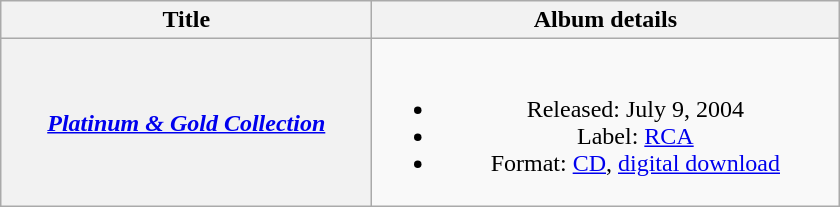<table class="wikitable plainrowheaders" style="text-align:center">
<tr>
<th scope="col" style="width:15em;">Title</th>
<th scope="col" style="width:19em;">Album details</th>
</tr>
<tr>
<th scope="row"><em><a href='#'>Platinum & Gold Collection</a></em></th>
<td><br><ul><li>Released: July 9, 2004</li><li>Label: <a href='#'>RCA</a></li><li>Format: <a href='#'>CD</a>, <a href='#'>digital download</a></li></ul></td>
</tr>
</table>
